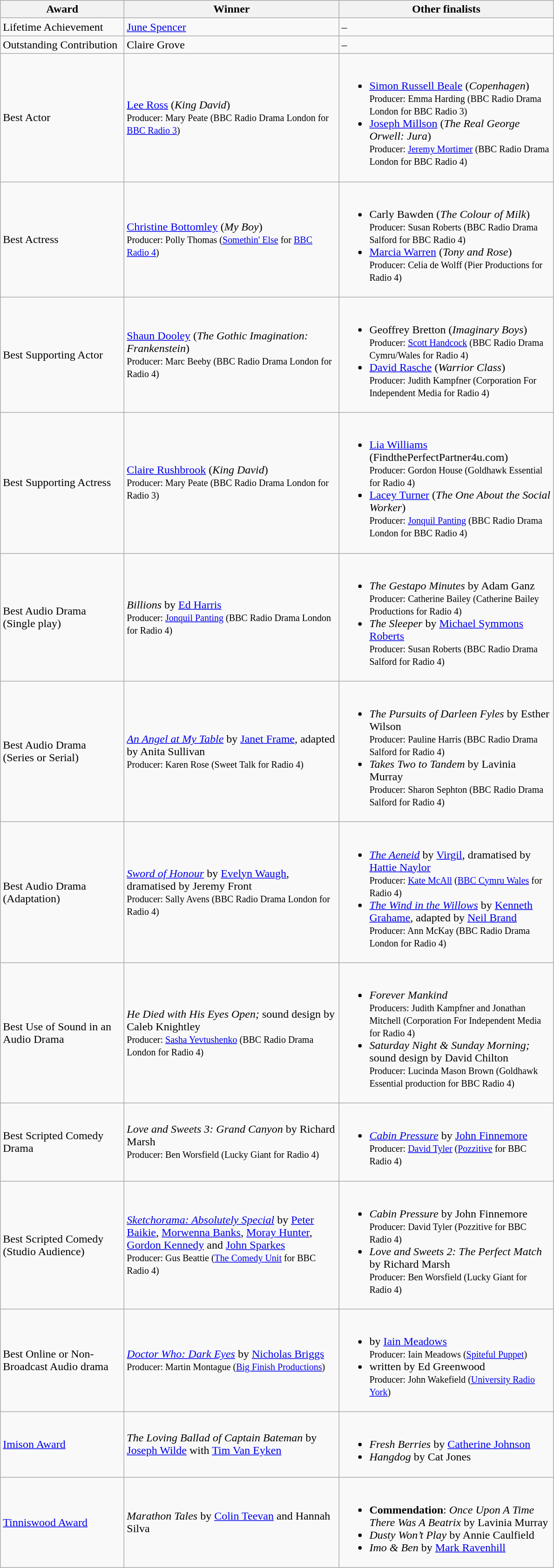<table class="wikitable">
<tr>
<th style="width:170px">Award</th>
<th style="width:300px">Winner</th>
<th style="width:300px">Other finalists</th>
</tr>
<tr>
<td>Lifetime Achievement</td>
<td><a href='#'>June Spencer</a></td>
<td>–</td>
</tr>
<tr>
<td>Outstanding Contribution</td>
<td>Claire Grove</td>
<td>–</td>
</tr>
<tr>
<td>Best Actor</td>
<td><a href='#'>Lee Ross</a> (<em>King David</em>)<br><small>Producer: Mary Peate (BBC Radio Drama London for <a href='#'>BBC Radio 3</a>)</small></td>
<td><br><ul><li><a href='#'>Simon Russell Beale</a> (<em>Copenhagen</em>)<br><small>Producer: Emma Harding (BBC Radio Drama London for BBC Radio 3)</small></li><li><a href='#'>Joseph Millson</a> (<em>The Real George Orwell: Jura</em>)<br><small>Producer: <a href='#'>Jeremy Mortimer</a> (BBC Radio Drama London for BBC Radio 4)</small></li></ul></td>
</tr>
<tr>
<td>Best Actress</td>
<td><a href='#'>Christine Bottomley</a> (<em>My Boy</em>)<br><small>Producer: Polly Thomas (<a href='#'>Somethin' Else</a> for <a href='#'>BBC Radio 4</a>)</small></td>
<td><br><ul><li>Carly Bawden (<em>The Colour of Milk</em>)<br><small>Producer: Susan Roberts (BBC Radio Drama Salford for BBC Radio 4)</small></li><li><a href='#'>Marcia Warren</a> (<em>Tony and Rose</em>)<br><small>Producer: Celia de Wolff (Pier Productions for Radio 4)</small></li></ul></td>
</tr>
<tr>
<td>Best Supporting Actor</td>
<td><a href='#'>Shaun Dooley</a> (<em>The Gothic Imagination: Frankenstein</em>)<br><small>Producer: Marc Beeby (BBC Radio Drama London for Radio 4)</small></td>
<td><br><ul><li>Geoffrey Bretton (<em>Imaginary Boys</em>)<br><small>Producer: <a href='#'>Scott Handcock</a> (BBC Radio Drama Cymru/Wales for Radio 4)</small></li><li><a href='#'>David Rasche</a> (<em>Warrior Class</em>)<br><small>Producer: Judith Kampfner (Corporation For Independent Media for Radio 4)</small></li></ul></td>
</tr>
<tr>
<td>Best Supporting Actress</td>
<td><a href='#'>Claire Rushbrook</a> (<em>King David</em>)<br><small>Producer: Mary Peate (BBC Radio Drama London for Radio 3)</small></td>
<td><br><ul><li><a href='#'>Lia Williams</a> (FindthePerfectPartner4u.com)<br><small>Producer: Gordon House (Goldhawk Essential for Radio 4)</small></li><li><a href='#'>Lacey Turner</a> (<em>The One About the Social Worker</em>)<br><small>Producer: <a href='#'>Jonquil Panting</a> (BBC Radio Drama London for BBC Radio 4)</small></li></ul></td>
</tr>
<tr>
<td>Best Audio Drama<br>(Single play)</td>
<td><em>Billions</em> by <a href='#'>Ed Harris</a><br><small>Producer: <a href='#'>Jonquil Panting</a> (BBC Radio Drama London for Radio 4)</small></td>
<td><br><ul><li><em>The Gestapo Minutes</em> by Adam Ganz<br><small>Producer: Catherine Bailey (Catherine Bailey Productions for Radio 4)</small></li><li><em>The Sleeper</em> by <a href='#'>Michael Symmons Roberts</a><br><small>Producer: Susan Roberts (BBC Radio Drama Salford for Radio 4)</small></li></ul></td>
</tr>
<tr>
<td>Best Audio Drama<br>(Series or Serial)</td>
<td><em><a href='#'>An Angel at My Table</a></em> by <a href='#'>Janet Frame</a>, adapted by Anita Sullivan<br><small>Producer: Karen Rose (Sweet Talk for Radio 4)</small></td>
<td><br><ul><li><em>The Pursuits of Darleen Fyles</em> by Esther Wilson<br><small>Producer: Pauline Harris (BBC Radio Drama Salford for Radio 4)</small></li><li><em>Takes Two to Tandem</em> by Lavinia Murray<br><small>Producer: Sharon Sephton (BBC Radio Drama Salford for Radio 4)</small></li></ul></td>
</tr>
<tr>
<td>Best Audio Drama<br>(Adaptation)</td>
<td><em><a href='#'>Sword of Honour</a></em> by <a href='#'>Evelyn Waugh</a>, dramatised by Jeremy Front<br><small>Producer: Sally Avens (BBC Radio Drama London for Radio 4)</small></td>
<td><br><ul><li><em><a href='#'>The Aeneid</a></em> by <a href='#'>Virgil</a>, dramatised by <a href='#'>Hattie Naylor</a><br><small>Producer: <a href='#'>Kate McAll</a> (<a href='#'>BBC Cymru Wales</a> for Radio 4)</small></li><li><em><a href='#'>The Wind in the Willows</a></em> by <a href='#'>Kenneth Grahame</a>, adapted by <a href='#'>Neil Brand</a><br><small>Producer: Ann McKay (BBC Radio Drama London for Radio 4)</small></li></ul></td>
</tr>
<tr>
<td>Best Use of Sound in an Audio Drama</td>
<td><em>He Died with His Eyes Open;</em> sound design by Caleb Knightley<br><small>Producer: <a href='#'>Sasha Yevtushenko</a> (BBC Radio Drama London for Radio 4)</small></td>
<td><br><ul><li><em>Forever Mankind</em><br><small>Producers: Judith Kampfner and Jonathan Mitchell (Corporation For Independent Media for Radio 4)</small></li><li><em>Saturday Night & Sunday Morning;</em> sound design by David Chilton<br><small>Producer: Lucinda Mason Brown (Goldhawk Essential production for BBC Radio 4)</small></li></ul></td>
</tr>
<tr>
<td>Best Scripted Comedy Drama</td>
<td><em>Love and Sweets 3: Grand Canyon</em> by Richard Marsh<br><small>Producer: Ben Worsfield (Lucky Giant for Radio 4)</small></td>
<td><br><ul><li><em><a href='#'>Cabin Pressure</a></em> by <a href='#'>John Finnemore</a><br><small>Producer: <a href='#'>David Tyler</a> (<a href='#'>Pozzitive</a> for BBC Radio 4)</small></li></ul></td>
</tr>
<tr>
<td>Best Scripted Comedy<br>(Studio Audience)</td>
<td><em><a href='#'>Sketchorama: Absolutely Special</a></em> by <a href='#'>Peter Baikie</a>, <a href='#'>Morwenna Banks</a>, <a href='#'>Moray Hunter</a>, <a href='#'>Gordon Kennedy</a> and <a href='#'>John Sparkes</a><br><small>Producer: Gus Beattie (<a href='#'>The Comedy Unit</a> for BBC Radio 4)</small></td>
<td><br><ul><li><em>Cabin Pressure</em> by John Finnemore<br><small>Producer: David Tyler (Pozzitive for BBC Radio 4)</small></li><li><em>Love and Sweets 2: The Perfect Match</em> by Richard Marsh<br><small>Producer: Ben Worsfield (Lucky Giant for Radio 4)</small></li></ul></td>
</tr>
<tr>
<td>Best Online or Non-Broadcast Audio drama</td>
<td><a href='#'><em>Doctor Who: Dark Eyes</em></a> by <a href='#'>Nicholas Briggs</a><br><small>Producer: Martin Montague (<a href='#'>Big Finish Productions</a>)</small></td>
<td><br><ul><li><em></em> by <a href='#'>Iain Meadows</a><br><small>Producer: Iain Meadows (<a href='#'>Spiteful Puppet</a>)</small></li><li><em></em> written by Ed Greenwood<br><small>Producer: John Wakefield (<a href='#'>University Radio York</a>)</small></li></ul></td>
</tr>
<tr>
<td><a href='#'>Imison Award</a></td>
<td><em>The Loving Ballad of Captain Bateman</em> by <a href='#'>Joseph Wilde</a> with <a href='#'>Tim Van Eyken</a></td>
<td><br><ul><li><em>Fresh Berries</em> by <a href='#'>Catherine Johnson</a></li><li><em>Hangdog</em> by Cat Jones</li></ul></td>
</tr>
<tr>
<td><a href='#'>Tinniswood Award</a></td>
<td><em>Marathon Tales</em> by <a href='#'>Colin Teevan</a> and Hannah Silva</td>
<td><br><ul><li><strong>Commendation</strong>: <em>Once Upon A Time There Was A Beatrix</em> by Lavinia Murray</li><li><em>Dusty Won’t Play</em> by Annie Caulfield</li><li><em>Imo & Ben</em> by <a href='#'>Mark Ravenhill</a></li></ul></td>
</tr>
</table>
